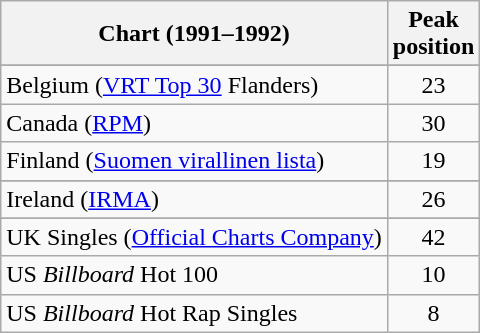<table class="wikitable sortable">
<tr>
<th>Chart (1991–1992)</th>
<th>Peak<br>position</th>
</tr>
<tr>
</tr>
<tr>
</tr>
<tr>
<td align="left">Belgium (<a href='#'>VRT Top 30</a> Flanders)</td>
<td align="center">23</td>
</tr>
<tr>
<td>Canada (<a href='#'>RPM</a>)</td>
<td align="center">30</td>
</tr>
<tr>
<td align="left">Finland (<a href='#'>Suomen virallinen lista</a>)</td>
<td align="center">19</td>
</tr>
<tr>
</tr>
<tr>
<td>Ireland (<a href='#'>IRMA</a>)</td>
<td align="center">26</td>
</tr>
<tr>
</tr>
<tr>
</tr>
<tr>
<td>UK Singles (<a href='#'>Official Charts Company</a>)</td>
<td align="center">42</td>
</tr>
<tr>
<td>US <em>Billboard</em> Hot 100</td>
<td align="center">10</td>
</tr>
<tr>
<td>US <em>Billboard</em> Hot Rap Singles</td>
<td align="center">8</td>
</tr>
</table>
